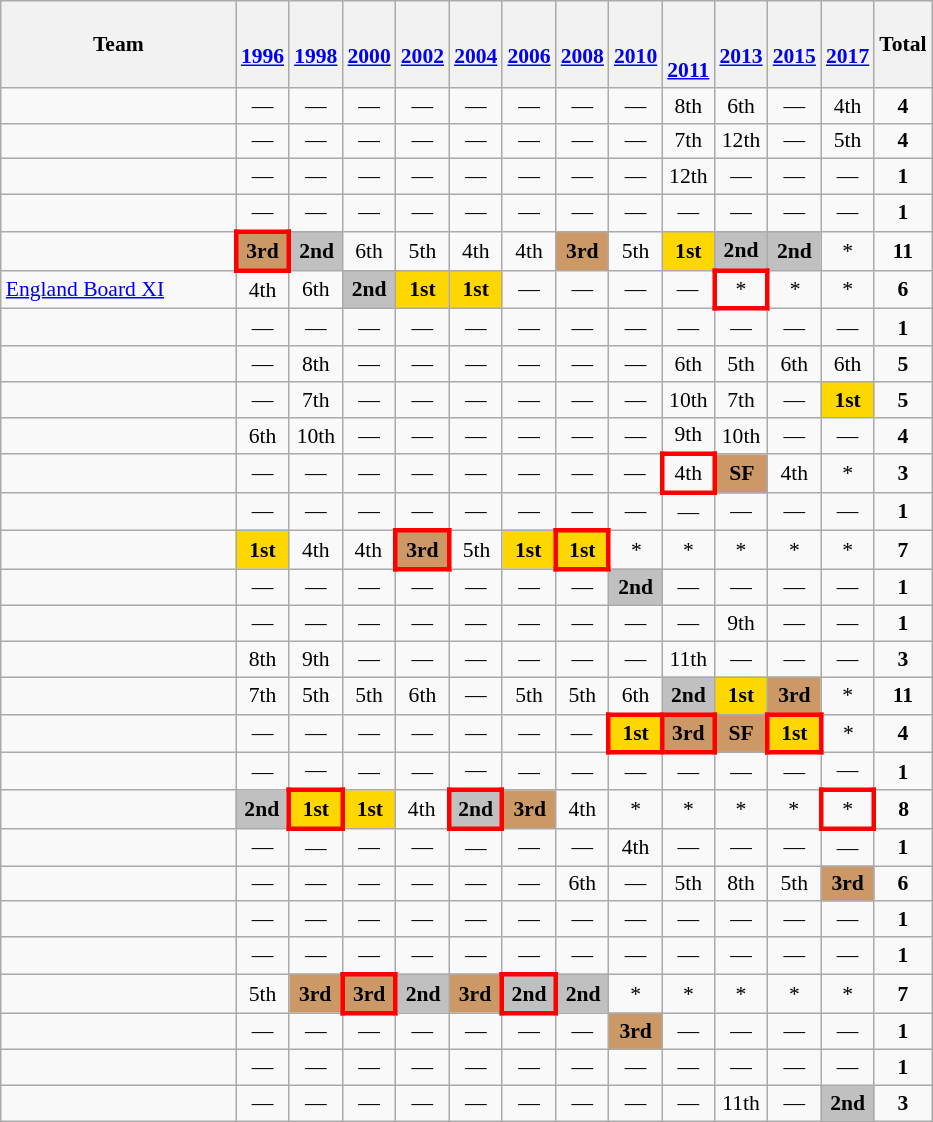<table class="wikitable sortable" style="text-align:center; font-size:90%">
<tr>
<th width=150>Team</th>
<th><br><a href='#'>1996</a></th>
<th><br><a href='#'>1998</a></th>
<th><br><a href='#'>2000</a></th>
<th><br><a href='#'>2002</a></th>
<th><br><a href='#'>2004</a></th>
<th><br><a href='#'>2006</a></th>
<th><br><a href='#'>2008</a></th>
<th><br><a href='#'>2010</a></th>
<th><br><br><a href='#'>2011</a></th>
<th><br><a href='#'>2013</a></th>
<th><br><a href='#'>2015</a></th>
<th><br><a href='#'>2017</a></th>
<th>Total</th>
</tr>
<tr>
<td align=left></td>
<td>—</td>
<td>—</td>
<td>—</td>
<td>—</td>
<td>—</td>
<td>—</td>
<td>—</td>
<td>—</td>
<td>8th</td>
<td>6th</td>
<td>—</td>
<td>4th</td>
<td><strong>4</strong></td>
</tr>
<tr>
<td align=left></td>
<td>—</td>
<td>—</td>
<td>—</td>
<td>—</td>
<td>—</td>
<td>—</td>
<td>—</td>
<td>—</td>
<td>7th</td>
<td>12th</td>
<td>—</td>
<td>5th</td>
<td><strong>4</strong></td>
</tr>
<tr>
<td align=left></td>
<td>—</td>
<td>—</td>
<td>—</td>
<td>—</td>
<td>—</td>
<td>—</td>
<td>—</td>
<td>—</td>
<td>12th</td>
<td>—</td>
<td>—</td>
<td>—</td>
<td><strong>1</strong></td>
</tr>
<tr>
<td align=left></td>
<td>—</td>
<td>—</td>
<td>—</td>
<td>—</td>
<td>—</td>
<td>—</td>
<td>—</td>
<td>—</td>
<td>—</td>
<td>—</td>
<td>—</td>
<td>—</td>
<td><strong>1</strong></td>
</tr>
<tr>
<td align=left></td>
<td style="border: 3px solid red" bgcolor=#cc9966><strong>3rd</strong></td>
<td bgcolor=Silver><strong>2nd</strong></td>
<td>6th</td>
<td>5th</td>
<td>4th</td>
<td>4th</td>
<td bgcolor=#cc9966><strong>3rd</strong></td>
<td>5th</td>
<td bgcolor=Gold><strong>1st</strong></td>
<td bgcolor=Silver><strong>2nd</strong></td>
<td bgcolor=Silver><strong>2nd</strong></td>
<td>*</td>
<td><strong>11</strong></td>
</tr>
<tr>
<td align=left> <a href='#'>England Board XI</a></td>
<td>4th</td>
<td>6th</td>
<td bgcolor=Silver><strong>2nd</strong></td>
<td bgcolor=Gold><strong>1st</strong></td>
<td bgcolor=Gold><strong>1st</strong></td>
<td>—</td>
<td>—</td>
<td>—</td>
<td>—</td>
<td style="border: 3px solid red">*</td>
<td>*</td>
<td>*</td>
<td><strong>6</strong></td>
</tr>
<tr>
<td align=left></td>
<td>—</td>
<td>—</td>
<td>—</td>
<td>—</td>
<td>—</td>
<td>—</td>
<td>—</td>
<td>—</td>
<td>—</td>
<td>—</td>
<td>—</td>
<td>—</td>
<td><strong>1</strong></td>
</tr>
<tr>
<td align=left></td>
<td>—</td>
<td>8th</td>
<td>—</td>
<td>—</td>
<td>—</td>
<td>—</td>
<td>—</td>
<td>—</td>
<td>6th</td>
<td>5th</td>
<td>6th</td>
<td>6th</td>
<td><strong>5</strong></td>
</tr>
<tr>
<td align=left></td>
<td>—</td>
<td>7th</td>
<td>—</td>
<td>—</td>
<td>—</td>
<td>—</td>
<td>—</td>
<td>—</td>
<td>10th</td>
<td>7th</td>
<td>—</td>
<td bgcolor=Gold><strong>1st</strong></td>
<td><strong>5</strong></td>
</tr>
<tr>
<td align=left></td>
<td>6th</td>
<td>10th</td>
<td>—</td>
<td>—</td>
<td>—</td>
<td>—</td>
<td>—</td>
<td>—</td>
<td>9th</td>
<td>10th</td>
<td>—</td>
<td>—</td>
<td><strong>4</strong></td>
</tr>
<tr>
<td align=left></td>
<td>—</td>
<td>—</td>
<td>—</td>
<td>—</td>
<td>—</td>
<td>—</td>
<td>—</td>
<td>—</td>
<td style="border: 3px solid red">4th</td>
<td bgcolor=#cc9966><strong>SF</strong></td>
<td>4th</td>
<td>*</td>
<td><strong>3</strong></td>
</tr>
<tr>
<td align=left></td>
<td>—</td>
<td>—</td>
<td>—</td>
<td>—</td>
<td>—</td>
<td>—</td>
<td>—</td>
<td>—</td>
<td>—</td>
<td>—</td>
<td>—</td>
<td>—</td>
<td><strong>1</strong></td>
</tr>
<tr>
<td align=left></td>
<td bgcolor=Gold><strong>1st</strong></td>
<td>4th</td>
<td>4th</td>
<td style="border: 3px solid red" bgcolor=#cc9966><strong>3rd</strong></td>
<td>5th</td>
<td bgcolor=Gold><strong>1st</strong></td>
<td style="border: 3px solid red" bgcolor=Gold><strong>1st</strong></td>
<td>*</td>
<td>*</td>
<td>*</td>
<td>*</td>
<td>*</td>
<td><strong>7</strong></td>
</tr>
<tr>
<td align=left></td>
<td>—</td>
<td>—</td>
<td>—</td>
<td>—</td>
<td>—</td>
<td>—</td>
<td>—</td>
<td bgcolor=Silver><strong>2nd</strong></td>
<td>—</td>
<td>—</td>
<td>—</td>
<td>—</td>
<td><strong>1</strong></td>
</tr>
<tr>
<td align=left></td>
<td>—</td>
<td>—</td>
<td>—</td>
<td>—</td>
<td>—</td>
<td>—</td>
<td>—</td>
<td>—</td>
<td>—</td>
<td>9th</td>
<td>—</td>
<td>—</td>
<td><strong>1</strong></td>
</tr>
<tr>
<td align=left></td>
<td>8th</td>
<td>9th</td>
<td>—</td>
<td>—</td>
<td>—</td>
<td>—</td>
<td>—</td>
<td>—</td>
<td>11th</td>
<td>—</td>
<td>—</td>
<td>—</td>
<td><strong>3</strong></td>
</tr>
<tr>
<td align=left></td>
<td>7th</td>
<td>5th</td>
<td>5th</td>
<td>6th</td>
<td>—</td>
<td>5th</td>
<td>5th</td>
<td>6th</td>
<td bgcolor=Silver><strong>2nd</strong></td>
<td bgcolor=Gold><strong>1st</strong></td>
<td bgcolor=#cc9966><strong>3rd</strong></td>
<td>*</td>
<td><strong>11</strong></td>
</tr>
<tr>
<td align=left></td>
<td>—</td>
<td>—</td>
<td>—</td>
<td>—</td>
<td>—</td>
<td>—</td>
<td>—</td>
<td style="border: 3px solid red" bgcolor=Gold><strong>1st</strong></td>
<td style="border: 3px solid red" bgcolor=#cc9966><strong>3rd</strong></td>
<td bgcolor=#cc9966><strong>SF</strong></td>
<td style="border: 3px solid red" bgcolor=Gold><strong>1st</strong></td>
<td>*</td>
<td><strong>4</strong></td>
</tr>
<tr>
<td align=left></td>
<td>—</td>
<td>—</td>
<td>—</td>
<td>—</td>
<td>—</td>
<td>—</td>
<td>—</td>
<td>—</td>
<td>—</td>
<td>—</td>
<td>—</td>
<td>—</td>
<td><strong>1</strong></td>
</tr>
<tr>
<td align=left></td>
<td bgcolor=Silver><strong>2nd</strong></td>
<td style="border: 3px solid red" bgcolor=Gold><strong>1st</strong></td>
<td bgcolor=Gold><strong>1st</strong></td>
<td>4th</td>
<td style="border: 3px solid red" bgcolor=Silver><strong>2nd</strong></td>
<td bgcolor=#cc9966><strong>3rd</strong></td>
<td>4th</td>
<td>*</td>
<td>*</td>
<td>*</td>
<td>*</td>
<td style="border: 3px solid red">*</td>
<td><strong>8</strong></td>
</tr>
<tr>
<td align=left></td>
<td>—</td>
<td>—</td>
<td>—</td>
<td>—</td>
<td>—</td>
<td>—</td>
<td>—</td>
<td>4th</td>
<td>—</td>
<td>—</td>
<td>—</td>
<td>—</td>
<td><strong>1</strong></td>
</tr>
<tr>
<td align=left></td>
<td>—</td>
<td>—</td>
<td>—</td>
<td>—</td>
<td>—</td>
<td>—</td>
<td>6th</td>
<td>—</td>
<td>5th</td>
<td>8th</td>
<td>5th</td>
<td bgcolor=#cc9966><strong>3rd</strong></td>
<td><strong>6</strong></td>
</tr>
<tr>
<td align=left></td>
<td>—</td>
<td>—</td>
<td>—</td>
<td>—</td>
<td>—</td>
<td>—</td>
<td>—</td>
<td>—</td>
<td>—</td>
<td>—</td>
<td>—</td>
<td>—</td>
<td><strong>1</strong></td>
</tr>
<tr>
<td align=left></td>
<td>—</td>
<td>—</td>
<td>—</td>
<td>—</td>
<td>—</td>
<td>—</td>
<td>—</td>
<td>—</td>
<td>—</td>
<td>—</td>
<td>—</td>
<td>—</td>
<td><strong>1</strong></td>
</tr>
<tr>
<td align=left></td>
<td>5th</td>
<td bgcolor=#cc9966><strong>3rd</strong></td>
<td style="border: 3px solid red" bgcolor=#cc9966><strong>3rd</strong></td>
<td bgcolor=Silver><strong>2nd</strong></td>
<td bgcolor=#cc9966><strong>3rd</strong></td>
<td style="border: 3px solid red" bgcolor=Silver><strong>2nd</strong></td>
<td bgcolor=Silver><strong>2nd</strong></td>
<td>*</td>
<td>*</td>
<td>*</td>
<td>*</td>
<td>*</td>
<td><strong>7</strong></td>
</tr>
<tr>
<td align=left></td>
<td>—</td>
<td>—</td>
<td>—</td>
<td>—</td>
<td>—</td>
<td>—</td>
<td>—</td>
<td bgcolor=#cc9966><strong>3rd</strong></td>
<td>—</td>
<td>—</td>
<td>—</td>
<td>—</td>
<td><strong>1</strong></td>
</tr>
<tr>
<td align=left></td>
<td>—</td>
<td>—</td>
<td>—</td>
<td>—</td>
<td>—</td>
<td>—</td>
<td>—</td>
<td>—</td>
<td>—</td>
<td>—</td>
<td>—</td>
<td>—</td>
<td><strong>1</strong></td>
</tr>
<tr>
<td align=left></td>
<td>—</td>
<td>—</td>
<td>—</td>
<td>—</td>
<td>—</td>
<td>—</td>
<td>—</td>
<td>—</td>
<td>—</td>
<td>11th</td>
<td>—</td>
<td bgcolor=Silver><strong>2nd</strong></td>
<td><strong>3</strong></td>
</tr>
</table>
